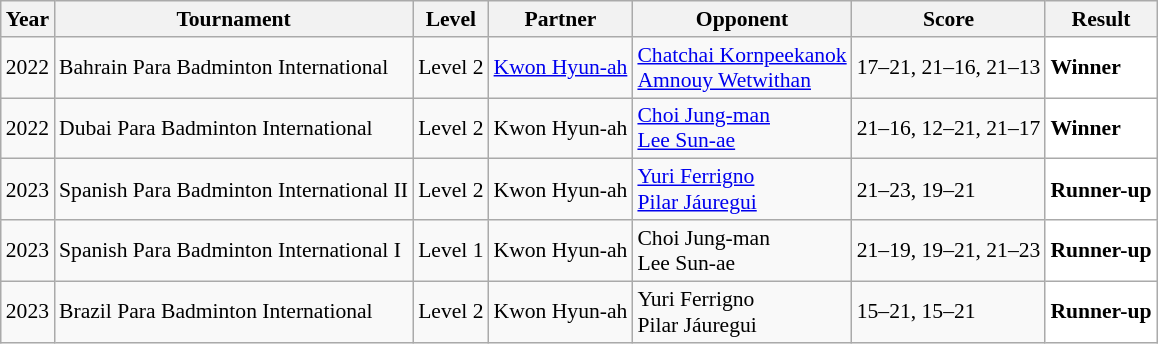<table class="sortable wikitable" style="font-size: 90%;">
<tr>
<th>Year</th>
<th>Tournament</th>
<th>Level</th>
<th>Partner</th>
<th>Opponent</th>
<th>Score</th>
<th>Result</th>
</tr>
<tr>
<td align="center">2022</td>
<td align="left">Bahrain Para Badminton International</td>
<td align="left">Level 2</td>
<td> <a href='#'>Kwon Hyun-ah</a></td>
<td align="left"> <a href='#'>Chatchai Kornpeekanok</a><br> <a href='#'>Amnouy Wetwithan</a></td>
<td align="left">17–21, 21–16, 21–13</td>
<td style="text-align:left; background:white"> <strong>Winner</strong></td>
</tr>
<tr>
<td align="center">2022</td>
<td align="left">Dubai Para Badminton International</td>
<td align="left">Level 2</td>
<td> Kwon Hyun-ah</td>
<td align="left"> <a href='#'>Choi Jung-man</a><br> <a href='#'>Lee Sun-ae</a></td>
<td align="left">21–16, 12–21, 21–17</td>
<td style="text-align:left; background:white"> <strong>Winner</strong></td>
</tr>
<tr>
<td align="center">2023</td>
<td align="left">Spanish Para Badminton International II</td>
<td align="left">Level 2</td>
<td> Kwon Hyun-ah</td>
<td align="left"> <a href='#'>Yuri Ferrigno</a><br> <a href='#'>Pilar Jáuregui</a></td>
<td align="left">21–23, 19–21</td>
<td style="text-align:left; background:white"> <strong>Runner-up</strong></td>
</tr>
<tr>
<td align="center">2023</td>
<td align="left">Spanish Para Badminton International I</td>
<td align="left">Level 1</td>
<td> Kwon Hyun-ah</td>
<td align="left"> Choi Jung-man<br> Lee Sun-ae</td>
<td align="left">21–19, 19–21, 21–23</td>
<td style="text-align:left; background:white"> <strong>Runner-up</strong></td>
</tr>
<tr>
<td align="center">2023</td>
<td align="left">Brazil Para Badminton International</td>
<td align="left">Level 2</td>
<td> Kwon Hyun-ah</td>
<td align="left"> Yuri Ferrigno<br> Pilar Jáuregui</td>
<td align="left">15–21, 15–21</td>
<td style="text-align:left; background:white"> <strong>Runner-up</strong></td>
</tr>
</table>
